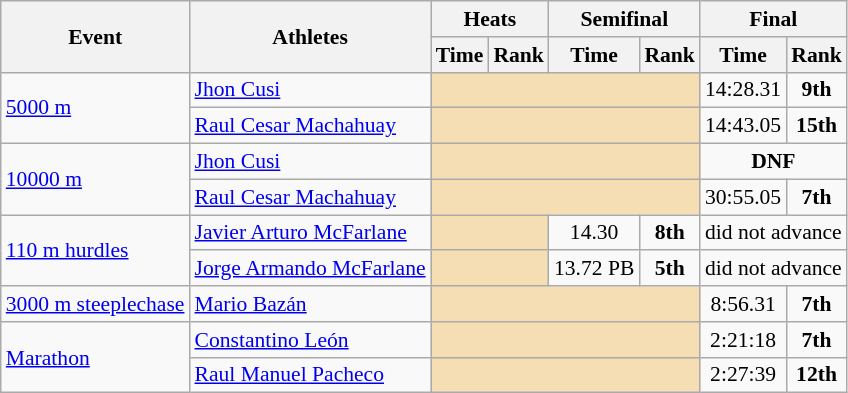<table class="wikitable" border="1" style="font-size:90%">
<tr>
<th rowspan=2>Event</th>
<th rowspan=2>Athletes</th>
<th colspan=2>Heats</th>
<th colspan=2>Semifinal</th>
<th colspan=2>Final</th>
</tr>
<tr>
<th>Time</th>
<th>Rank</th>
<th>Time</th>
<th>Rank</th>
<th>Time</th>
<th>Rank</th>
</tr>
<tr>
<td rowspan=2><a href='#'>5000 m</a></td>
<td><a href='#'>Jhon Cusi</a></td>
<td colspan=4 bgcolor=wheat></td>
<td align=center>14:28.31</td>
<td align=center><strong>9th</strong></td>
</tr>
<tr>
<td><a href='#'>Raul Cesar Machahuay</a></td>
<td colspan=4 bgcolor=wheat></td>
<td align=center>14:43.05</td>
<td align=center><strong>15th</strong></td>
</tr>
<tr>
<td rowspan=2><a href='#'>10000 m</a></td>
<td><a href='#'>Jhon Cusi</a></td>
<td colspan=4 bgcolor=wheat></td>
<td align=center colspan=2><strong>DNF</strong></td>
</tr>
<tr>
<td><a href='#'>Raul Cesar Machahuay</a></td>
<td colspan=4 bgcolor=wheat></td>
<td align=center>30:55.05</td>
<td align=center><strong>7th</strong></td>
</tr>
<tr>
<td rowspan=2><a href='#'>110 m hurdles</a></td>
<td><a href='#'>Javier Arturo McFarlane</a></td>
<td colspan=2 bgcolor=wheat></td>
<td align=center>14.30</td>
<td align=center><strong>8th</strong></td>
<td align=center colspan=2>did not advance</td>
</tr>
<tr>
<td><a href='#'>Jorge Armando McFarlane</a></td>
<td colspan=2 bgcolor=wheat></td>
<td align=center>13.72 PB</td>
<td align=center><strong>5th</strong></td>
<td align=center colspan=2>did not advance</td>
</tr>
<tr>
<td><a href='#'>3000 m steeplechase</a></td>
<td><a href='#'>Mario Bazán</a></td>
<td colspan=4 bgcolor=wheat></td>
<td align=center>8:56.31</td>
<td align=center><strong>7th</strong></td>
</tr>
<tr>
<td rowspan=2><a href='#'>Marathon</a></td>
<td><a href='#'>Constantino León</a></td>
<td align=center colspan=4 bgcolor=wheat></td>
<td align=center>2:21:18</td>
<td align=center><strong>7th</strong></td>
</tr>
<tr>
<td><a href='#'>Raul Manuel Pacheco</a></td>
<td align=center colspan=4 bgcolor=wheat></td>
<td align=center>2:27:39</td>
<td align=center><strong>12th</strong></td>
</tr>
</table>
